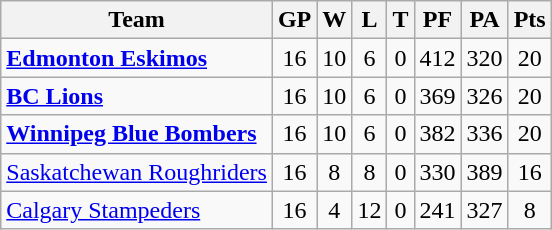<table class="wikitable" valign="top">
<tr>
<th>Team</th>
<th>GP</th>
<th>W</th>
<th>L</th>
<th>T</th>
<th>PF</th>
<th>PA</th>
<th>Pts</th>
</tr>
<tr align="center">
<td align="left"><strong><a href='#'>Edmonton Eskimos</a></strong></td>
<td>16</td>
<td>10</td>
<td>6</td>
<td>0</td>
<td>412</td>
<td>320</td>
<td>20</td>
</tr>
<tr align="center">
<td align="left"><strong><a href='#'>BC Lions</a></strong></td>
<td>16</td>
<td>10</td>
<td>6</td>
<td>0</td>
<td>369</td>
<td>326</td>
<td>20</td>
</tr>
<tr align="center">
<td align="left"><strong><a href='#'>Winnipeg Blue Bombers</a></strong></td>
<td>16</td>
<td>10</td>
<td>6</td>
<td>0</td>
<td>382</td>
<td>336</td>
<td>20</td>
</tr>
<tr align="center">
<td align="left"><a href='#'>Saskatchewan Roughriders</a></td>
<td>16</td>
<td>8</td>
<td>8</td>
<td>0</td>
<td>330</td>
<td>389</td>
<td>16</td>
</tr>
<tr align="center">
<td align="left"><a href='#'>Calgary Stampeders</a></td>
<td>16</td>
<td>4</td>
<td>12</td>
<td>0</td>
<td>241</td>
<td>327</td>
<td>8</td>
</tr>
</table>
